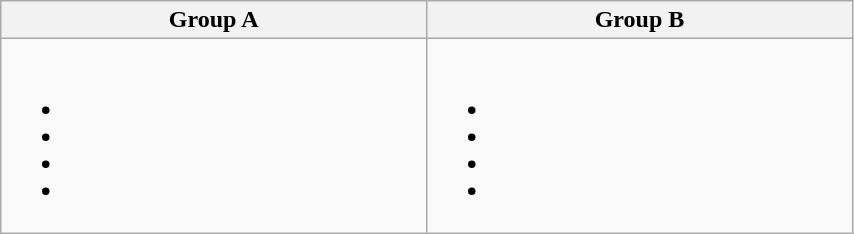<table class="wikitable" width="45%">
<tr>
<th width=22%>Group A</th>
<th width=22%>Group B</th>
</tr>
<tr>
<td><br><ul><li></li><li></li><li></li><li></li></ul></td>
<td><br><ul><li></li><li></li><li></li><li></li></ul></td>
</tr>
</table>
